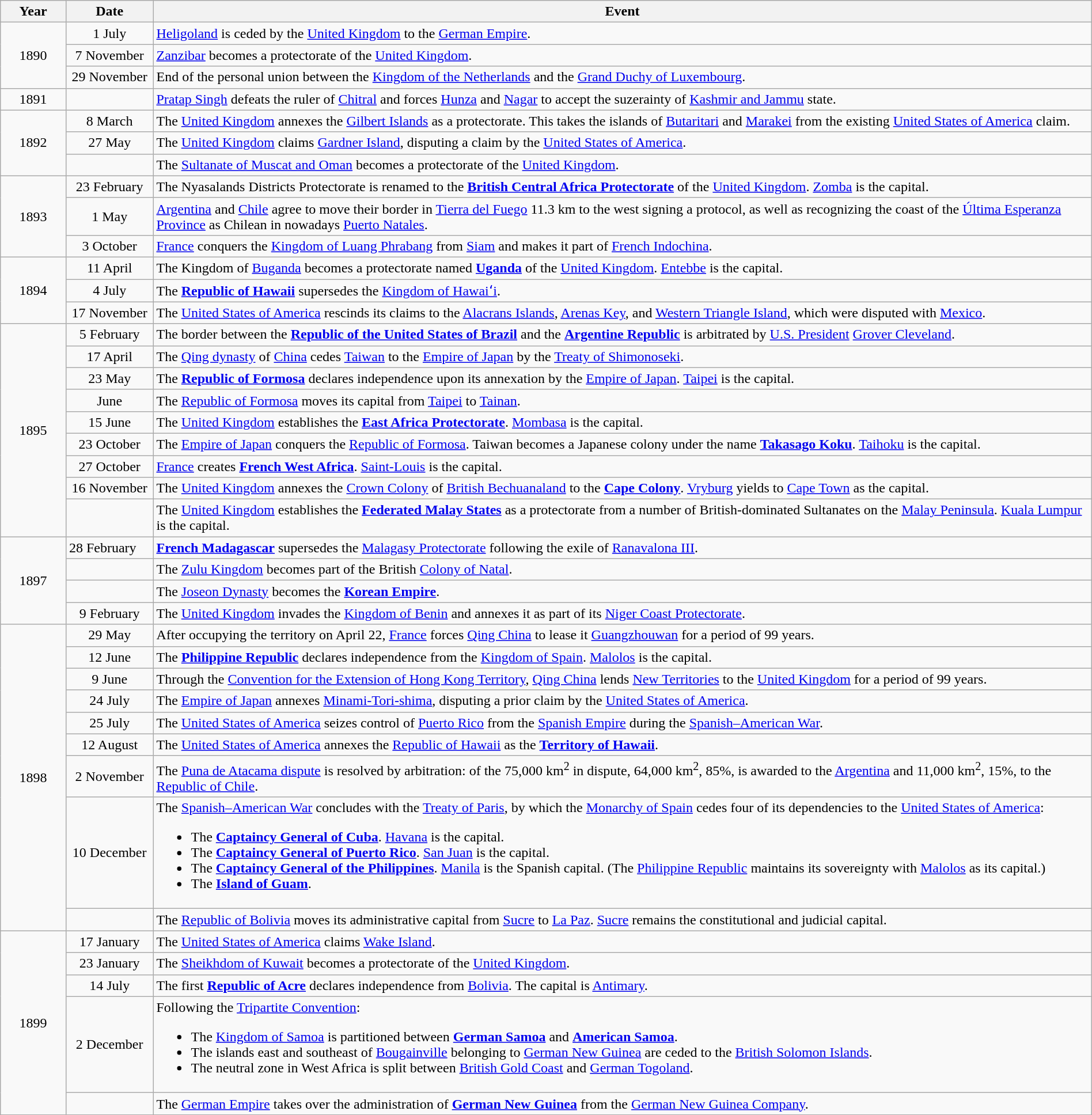<table class=wikitable style="width:100%;">
<tr>
<th style="width:6%">Year</th>
<th style="width:8%">Date</th>
<th style="width:86%">Event</th>
</tr>
<tr>
<td rowspan=3 align=center>1890</td>
<td align=center>1 July</td>
<td><a href='#'>Heligoland</a> is ceded by the <a href='#'>United Kingdom</a> to the <a href='#'>German Empire</a>.</td>
</tr>
<tr>
<td align=center>7 November</td>
<td><a href='#'>Zanzibar</a> becomes a protectorate of the <a href='#'>United Kingdom</a>.</td>
</tr>
<tr>
<td align=center>29 November</td>
<td>End of the personal union between the <a href='#'>Kingdom of the Netherlands</a> and the <a href='#'>Grand Duchy of Luxembourg</a>.</td>
</tr>
<tr>
<td align=center>1891</td>
<td></td>
<td><a href='#'>Pratap Singh</a> defeats the ruler of <a href='#'>Chitral</a> and forces <a href='#'>Hunza</a> and <a href='#'>Nagar</a> to accept the suzerainty of <a href='#'>Kashmir and Jammu</a> state.</td>
</tr>
<tr>
<td rowspan=3 align=center>1892</td>
<td align=center>8 March</td>
<td>The <a href='#'>United Kingdom</a> annexes the <a href='#'>Gilbert Islands</a> as a protectorate. This takes the islands of <a href='#'>Butaritari</a> and <a href='#'>Marakei</a> from the existing <a href='#'>United States of America</a> claim.</td>
</tr>
<tr>
<td align=center>27 May</td>
<td>The <a href='#'>United Kingdom</a> claims <a href='#'>Gardner Island</a>, disputing a claim by the <a href='#'>United States of America</a>.</td>
</tr>
<tr>
<td></td>
<td>The <a href='#'>Sultanate of Muscat and Oman</a> becomes a protectorate of the <a href='#'>United Kingdom</a>.</td>
</tr>
<tr>
<td rowspan=3 align=center>1893</td>
<td align=center>23 February</td>
<td>The Nyasalands Districts Protectorate is renamed to the <strong><a href='#'>British Central Africa Protectorate</a></strong> of the <a href='#'>United Kingdom</a>. <a href='#'>Zomba</a> is the capital.</td>
</tr>
<tr>
<td align=center>1 May</td>
<td><a href='#'>Argentina</a> and <a href='#'>Chile</a> agree to move their border in <a href='#'>Tierra del Fuego</a> 11.3 km to the west signing a protocol, as well as recognizing the coast of the <a href='#'>Última Esperanza Province</a> as Chilean in nowadays <a href='#'>Puerto Natales</a>.</td>
</tr>
<tr>
<td align=center>3 October</td>
<td><a href='#'>France</a> conquers the <a href='#'>Kingdom of Luang Phrabang</a> from <a href='#'>Siam</a> and makes it part of <a href='#'>French Indochina</a>.</td>
</tr>
<tr>
<td rowspan=3 align=center>1894</td>
<td align=center>11 April</td>
<td>The Kingdom of <a href='#'>Buganda</a> becomes a protectorate named <strong><a href='#'>Uganda</a></strong> of the <a href='#'>United Kingdom</a>. <a href='#'>Entebbe</a> is the capital.</td>
</tr>
<tr>
<td align=center>4 July</td>
<td>The <strong><a href='#'>Republic of Hawaii</a></strong> supersedes the <a href='#'>Kingdom of Hawaiʻi</a>.</td>
</tr>
<tr>
<td align=center>17 November</td>
<td>The <a href='#'>United States of America</a> rescinds its claims to the <a href='#'>Alacrans Islands</a>, <a href='#'>Arenas Key</a>, and <a href='#'>Western Triangle Island</a>, which were disputed with <a href='#'>Mexico</a>.</td>
</tr>
<tr>
<td rowspan=9 align=center>1895</td>
<td align=center>5 February</td>
<td>The border between the <strong><a href='#'>Republic of the United States of Brazil</a></strong> and the <strong><a href='#'>Argentine Republic</a></strong> is arbitrated by <a href='#'>U.S. President</a> <a href='#'>Grover Cleveland</a>.</td>
</tr>
<tr>
<td align=center>17 April</td>
<td>The <a href='#'>Qing dynasty</a> of <a href='#'>China</a> cedes <a href='#'>Taiwan</a> to the <a href='#'>Empire of Japan</a> by the <a href='#'>Treaty of Shimonoseki</a>.</td>
</tr>
<tr>
<td align=center>23 May</td>
<td>The <strong><a href='#'>Republic of Formosa</a></strong> declares independence upon its annexation by the <a href='#'>Empire of Japan</a>. <a href='#'>Taipei</a> is the capital.</td>
</tr>
<tr>
<td align=center>June</td>
<td>The <a href='#'>Republic of Formosa</a> moves its capital from <a href='#'>Taipei</a> to <a href='#'>Tainan</a>.</td>
</tr>
<tr>
<td align=center>15 June</td>
<td>The <a href='#'>United Kingdom</a> establishes the <strong><a href='#'>East Africa Protectorate</a></strong>. <a href='#'>Mombasa</a> is the capital.</td>
</tr>
<tr>
<td align=center>23 October</td>
<td>The <a href='#'>Empire of Japan</a> conquers the <a href='#'>Republic of Formosa</a>. Taiwan becomes a Japanese colony under the name <strong><a href='#'>Takasago Koku</a></strong>. <a href='#'>Taihoku</a> is the capital.</td>
</tr>
<tr>
<td align=center>27 October</td>
<td><a href='#'>France</a> creates <strong><a href='#'>French West Africa</a></strong>. <a href='#'>Saint-Louis</a> is the capital.</td>
</tr>
<tr>
<td align=center>16 November</td>
<td>The <a href='#'>United Kingdom</a> annexes the <a href='#'>Crown Colony</a> of <a href='#'>British Bechuanaland</a> to the <strong><a href='#'>Cape Colony</a></strong>. <a href='#'>Vryburg</a> yields to <a href='#'>Cape Town</a> as the capital.</td>
</tr>
<tr>
<td></td>
<td>The <a href='#'>United Kingdom</a> establishes the <strong><a href='#'>Federated Malay States</a></strong> as a protectorate from a number of British-dominated Sultanates on the <a href='#'>Malay Peninsula</a>. <a href='#'>Kuala Lumpur</a> is the capital.</td>
</tr>
<tr>
<td rowspan=4 align=center>1897</td>
<td>28 February</td>
<td><strong><a href='#'>French Madagascar</a></strong> supersedes the <a href='#'>Malagasy Protectorate</a> following the exile of <a href='#'>Ranavalona III</a>.</td>
</tr>
<tr>
<td></td>
<td>The <a href='#'>Zulu Kingdom</a> becomes part of the British <a href='#'>Colony of Natal</a>.</td>
</tr>
<tr>
<td></td>
<td>The <a href='#'>Joseon Dynasty</a> becomes the <strong><a href='#'>Korean Empire</a></strong>.</td>
</tr>
<tr>
<td align=center>9 February</td>
<td>The <a href='#'>United Kingdom</a> invades the <a href='#'>Kingdom of Benin</a> and annexes it as part of its <a href='#'>Niger Coast Protectorate</a>.</td>
</tr>
<tr>
<td rowspan=9 align=center>1898</td>
<td align=center>29 May</td>
<td>After occupying the territory on April 22, <a href='#'>France</a> forces <a href='#'>Qing China</a> to lease it <a href='#'>Guangzhouwan</a> for a period of 99 years.</td>
</tr>
<tr>
<td align=center>12 June</td>
<td>The <strong><a href='#'>Philippine Republic</a></strong> declares independence from the <a href='#'>Kingdom of Spain</a>. <a href='#'>Malolos</a> is the capital.</td>
</tr>
<tr>
<td align=center>9 June</td>
<td>Through the <a href='#'>Convention for the Extension of Hong Kong Territory</a>, <a href='#'>Qing China</a> lends <a href='#'>New Territories</a> to the <a href='#'>United Kingdom</a> for a period of 99 years.</td>
</tr>
<tr>
<td align=center>24 July</td>
<td>The <a href='#'>Empire of Japan</a> annexes <a href='#'>Minami-Tori-shima</a>, disputing a prior claim by the <a href='#'>United States of America</a>.</td>
</tr>
<tr>
<td align=center>25 July</td>
<td>The <a href='#'>United States of America</a> seizes control of <a href='#'>Puerto Rico</a> from the <a href='#'>Spanish Empire</a> during the <a href='#'>Spanish–American War</a>.</td>
</tr>
<tr>
<td align=center>12 August</td>
<td>The <a href='#'>United States of America</a> annexes the <a href='#'>Republic of Hawaii</a> as the <strong><a href='#'>Territory of Hawaii</a></strong>.</td>
</tr>
<tr>
<td align=center>2 November</td>
<td>The <a href='#'>Puna de Atacama dispute</a> is resolved by arbitration: of the 75,000 km<sup>2</sup>  in dispute, 64,000 km<sup>2</sup>, 85%, is awarded to the <a href='#'>Argentina</a> and 11,000 km<sup>2</sup>, 15%, to the <a href='#'>Republic of Chile</a>.</td>
</tr>
<tr>
<td align=center>10 December</td>
<td>The <a href='#'>Spanish–American War</a> concludes with the <a href='#'>Treaty of Paris</a>, by which the <a href='#'>Monarchy of Spain</a> cedes four of its dependencies to the <a href='#'>United States of America</a>:<br><ul><li>The <strong><a href='#'>Captaincy General of Cuba</a></strong>. <a href='#'>Havana</a> is the capital.</li><li>The <strong><a href='#'>Captaincy General of Puerto Rico</a></strong>. <a href='#'>San Juan</a> is the capital.</li><li>The <strong><a href='#'>Captaincy General of the Philippines</a></strong>. <a href='#'>Manila</a> is the Spanish capital. (The <a href='#'>Philippine Republic</a> maintains its sovereignty with <a href='#'>Malolos</a> as its capital.)</li><li>The <strong><a href='#'>Island of Guam</a></strong>.</li></ul></td>
</tr>
<tr>
<td></td>
<td>The <a href='#'>Republic of Bolivia</a> moves its administrative capital from <a href='#'>Sucre</a> to <a href='#'>La Paz</a>. <a href='#'>Sucre</a> remains the constitutional and judicial capital.</td>
</tr>
<tr>
<td rowspan=6 align=center>1899</td>
<td align=center>17 January</td>
<td>The <a href='#'>United States of America</a> claims <a href='#'>Wake Island</a>.</td>
</tr>
<tr>
<td align=center>23 January</td>
<td>The <a href='#'>Sheikhdom of Kuwait</a> becomes a protectorate of the <a href='#'>United Kingdom</a>.</td>
</tr>
<tr>
<td align=center>14 July</td>
<td>The first <strong><a href='#'>Republic of Acre</a></strong> declares independence from <a href='#'>Bolivia</a>. The capital is <a href='#'>Antimary</a>.</td>
</tr>
<tr>
<td align=center>2 December</td>
<td>Following the <a href='#'>Tripartite Convention</a>:<br><ul><li>The <a href='#'>Kingdom of Samoa</a> is partitioned between <strong><a href='#'>German Samoa</a></strong> and <strong><a href='#'>American Samoa</a></strong>.</li><li>The islands east and southeast of <a href='#'>Bougainville</a> belonging to <a href='#'>German New Guinea</a> are ceded to the <a href='#'>British Solomon Islands</a>.</li><li>The neutral zone in West Africa is split between <a href='#'>British Gold Coast</a> and <a href='#'>German Togoland</a>.</li></ul></td>
</tr>
<tr>
<td></td>
<td>The <a href='#'>German Empire</a> takes over the administration of <strong><a href='#'>German New Guinea</a></strong> from the <a href='#'>German New Guinea Company</a>.</td>
</tr>
</table>
